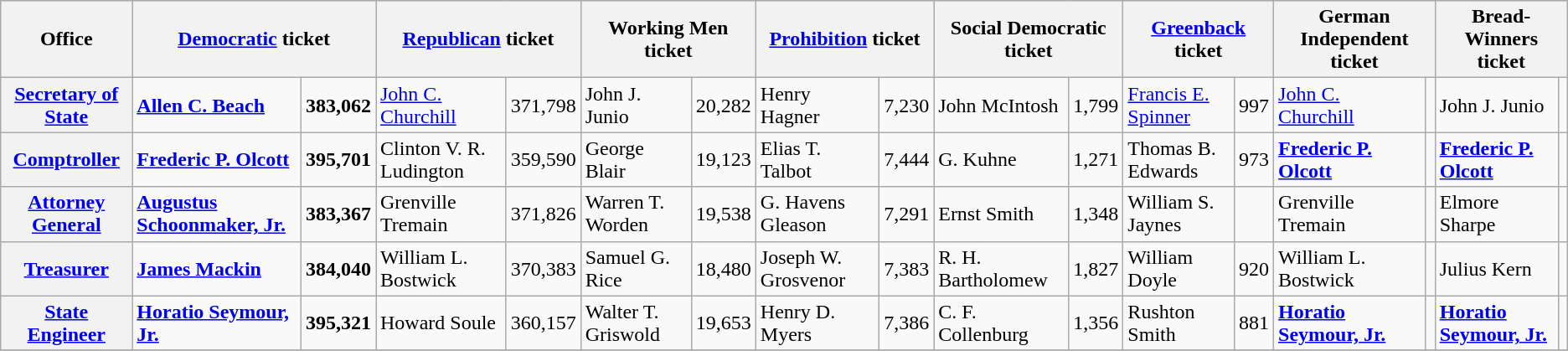<table class=wikitable>
<tr bgcolor=lightgrey>
<th>Office</th>
<th colspan="2" ><a href='#'>Democratic</a> ticket</th>
<th colspan="2" ><a href='#'>Republican</a> ticket</th>
<th colspan="2" >Working Men ticket</th>
<th colspan="2" ><a href='#'>Prohibition</a> ticket</th>
<th colspan="2" >Social Democratic ticket</th>
<th colspan="2" ><a href='#'>Greenback</a> ticket</th>
<th colspan="2" >German Independent ticket</th>
<th colspan="2" >Bread-Winners ticket</th>
</tr>
<tr>
<th><a href='#'>Secretary of State</a></th>
<td><strong><a href='#'>Allen C. Beach</a></strong></td>
<td align="right"><strong>383,062</strong></td>
<td><a href='#'>John C. Churchill</a></td>
<td align="right">371,798</td>
<td>John J. Junio</td>
<td align="right">20,282</td>
<td>Henry Hagner</td>
<td align="right">7,230</td>
<td>John McIntosh</td>
<td align="right">1,799</td>
<td><a href='#'>Francis E. Spinner</a></td>
<td align="right">997</td>
<td><a href='#'>John C. Churchill</a></td>
<td align="right"></td>
<td>John J. Junio</td>
<td align="right"></td>
</tr>
<tr>
<th><a href='#'>Comptroller</a></th>
<td><strong><a href='#'>Frederic P. Olcott</a></strong></td>
<td align="right"><strong>395,701</strong></td>
<td>Clinton V. R. Ludington</td>
<td align="right">359,590</td>
<td>George Blair</td>
<td align="right">19,123</td>
<td>Elias T. Talbot</td>
<td align="right">7,444</td>
<td>G. Kuhne</td>
<td align="right">1,271</td>
<td>Thomas B. Edwards</td>
<td align="right">973</td>
<td><strong><a href='#'>Frederic P. Olcott</a></strong></td>
<td align="right"></td>
<td><strong><a href='#'>Frederic P. Olcott</a></strong></td>
<td align="right"></td>
</tr>
<tr>
<th><a href='#'>Attorney General</a></th>
<td><strong><a href='#'>Augustus Schoonmaker, Jr.</a></strong></td>
<td align="right"><strong>383,367</strong></td>
<td>Grenville Tremain</td>
<td align="right">371,826</td>
<td>Warren T. Worden</td>
<td align="right">19,538</td>
<td>G. Havens Gleason</td>
<td align="right">7,291</td>
<td>Ernst Smith</td>
<td align="right">1,348</td>
<td>William S. Jaynes</td>
<td align="right"></td>
<td>Grenville Tremain</td>
<td align="right"></td>
<td>Elmore Sharpe</td>
<td align="right"></td>
</tr>
<tr>
<th><a href='#'>Treasurer</a></th>
<td><strong><a href='#'>James Mackin</a></strong></td>
<td align="right"><strong>384,040</strong></td>
<td>William L. Bostwick</td>
<td align="right">370,383</td>
<td>Samuel G. Rice</td>
<td align="right">18,480</td>
<td>Joseph W. Grosvenor</td>
<td align="right">7,383</td>
<td>R. H. Bartholomew</td>
<td align="right">1,827</td>
<td>William Doyle</td>
<td align="right">920</td>
<td>William L. Bostwick</td>
<td align="right"></td>
<td>Julius Kern</td>
<td align="right"></td>
</tr>
<tr>
<th><a href='#'>State Engineer</a></th>
<td><strong><a href='#'>Horatio Seymour, Jr.</a></strong></td>
<td align="right"><strong>395,321</strong></td>
<td>Howard Soule</td>
<td align="right">360,157</td>
<td>Walter T. Griswold</td>
<td align="right">19,653</td>
<td>Henry D. Myers</td>
<td align="right">7,386</td>
<td>C. F. Collenburg</td>
<td align="right">1,356</td>
<td>Rushton Smith</td>
<td align="right">881</td>
<td><strong><a href='#'>Horatio Seymour, Jr.</a></strong></td>
<td align="right"></td>
<td><strong><a href='#'>Horatio Seymour, Jr.</a></strong></td>
<td align="right"></td>
</tr>
<tr>
</tr>
</table>
